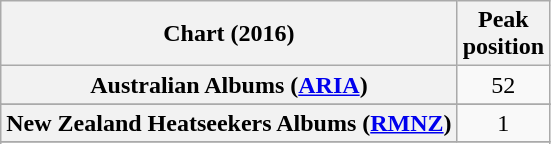<table class="wikitable sortable plainrowheaders" style="text-align:center">
<tr>
<th scope="col">Chart (2016)</th>
<th scope="col">Peak<br> position</th>
</tr>
<tr>
<th scope="row">Australian Albums (<a href='#'>ARIA</a>)</th>
<td>52</td>
</tr>
<tr>
</tr>
<tr>
</tr>
<tr>
</tr>
<tr>
</tr>
<tr>
</tr>
<tr>
</tr>
<tr>
</tr>
<tr>
</tr>
<tr>
<th scope="row">New Zealand Heatseekers Albums (<a href='#'>RMNZ</a>)</th>
<td>1</td>
</tr>
<tr>
</tr>
<tr>
</tr>
<tr>
</tr>
<tr>
</tr>
<tr>
</tr>
<tr>
</tr>
<tr>
</tr>
<tr>
</tr>
<tr>
</tr>
<tr>
</tr>
</table>
